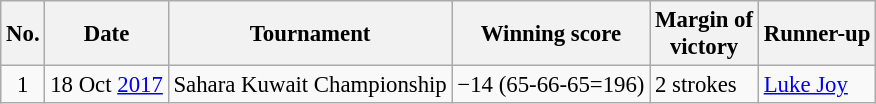<table class="wikitable" style="font-size:95%;">
<tr>
<th>No.</th>
<th>Date</th>
<th>Tournament</th>
<th>Winning score</th>
<th>Margin of<br>victory</th>
<th>Runner-up</th>
</tr>
<tr>
<td align=center>1</td>
<td align=right>18 Oct <a href='#'>2017</a></td>
<td>Sahara Kuwait Championship</td>
<td>−14 (65-66-65=196)</td>
<td>2 strokes</td>
<td> <a href='#'>Luke Joy</a></td>
</tr>
</table>
